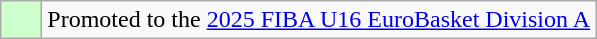<table class="wikitable">
<tr>
<td width=20px bgcolor="#ccffcc"></td>
<td>Promoted to the <a href='#'>2025 FIBA U16 EuroBasket Division A</a></td>
</tr>
</table>
